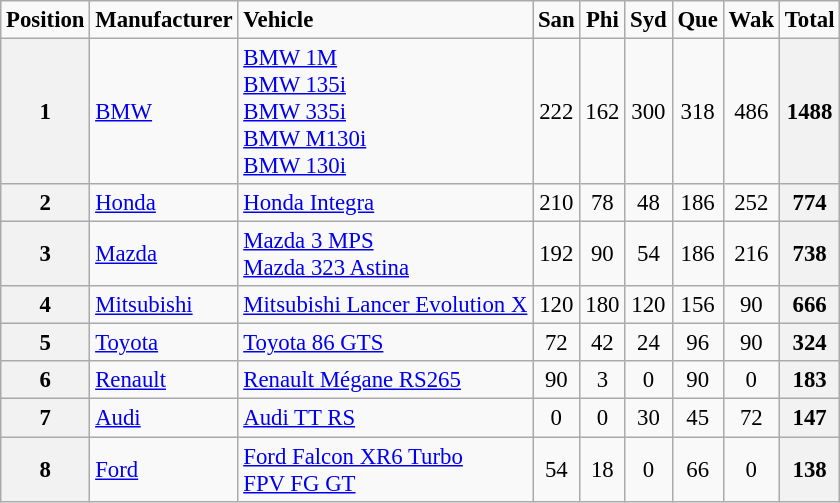<table class="wikitable" style="font-size: 95%; text-align: center;">
<tr style="font-weight:bold">
<td>Position</td>
<td align=left>Manufacturer</td>
<td align=left>Vehicle</td>
<td>San</td>
<td>Phi</td>
<td>Syd</td>
<td>Que</td>
<td>Wak</td>
<td>Total</td>
</tr>
<tr>
<th>1</th>
<td align=left><a href='#'>BMW</a></td>
<td align=left><a href='#'>BMW 1M</a> <br> <a href='#'>BMW 135i</a> <br> <a href='#'>BMW 335i</a> <br> <a href='#'>BMW M130i</a> <br> <a href='#'>BMW 130i</a></td>
<td>222</td>
<td>162</td>
<td>300</td>
<td>318</td>
<td>486</td>
<th>1488</th>
</tr>
<tr>
<th>2</th>
<td align=left><a href='#'>Honda</a></td>
<td align=left><a href='#'>Honda Integra</a></td>
<td>210</td>
<td>78</td>
<td>48</td>
<td>186</td>
<td>252</td>
<th>774</th>
</tr>
<tr>
<th>3</th>
<td align=left><a href='#'>Mazda</a></td>
<td align=left><a href='#'>Mazda 3 MPS</a> <br> <a href='#'>Mazda 323 Astina</a></td>
<td>192</td>
<td>90</td>
<td>54</td>
<td>186</td>
<td>216</td>
<th>738</th>
</tr>
<tr>
<th>4</th>
<td align=left><a href='#'>Mitsubishi</a></td>
<td align=left><a href='#'>Mitsubishi Lancer Evolution X</a></td>
<td>120</td>
<td>180</td>
<td>120</td>
<td>156</td>
<td>90</td>
<th>666</th>
</tr>
<tr>
<th>5</th>
<td align=left><a href='#'>Toyota</a></td>
<td align=left><a href='#'>Toyota 86 GTS</a></td>
<td>72</td>
<td>42</td>
<td>24</td>
<td>96</td>
<td>90</td>
<th>324</th>
</tr>
<tr>
<th>6</th>
<td align=left><a href='#'>Renault</a></td>
<td align=left><a href='#'>Renault Mégane RS265</a></td>
<td>90</td>
<td>3</td>
<td>0</td>
<td>90</td>
<td>0</td>
<th>183</th>
</tr>
<tr>
<th>7</th>
<td align=left><a href='#'>Audi</a></td>
<td align=left><a href='#'>Audi TT RS</a></td>
<td>0</td>
<td>0</td>
<td>30</td>
<td>45</td>
<td>72</td>
<th>147</th>
</tr>
<tr>
<th>8</th>
<td align=left><a href='#'>Ford</a></td>
<td align=left><a href='#'>Ford Falcon XR6 Turbo</a> <br> <a href='#'>FPV FG GT</a></td>
<td>54</td>
<td>18</td>
<td>0</td>
<td>66</td>
<td>0</td>
<th>138</th>
</tr>
</table>
